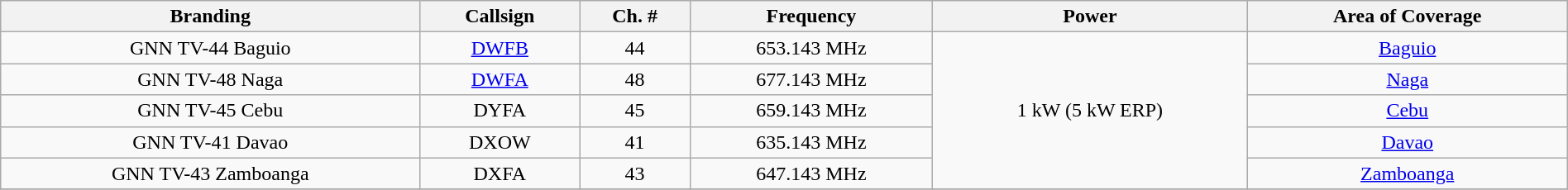<table class="wikitable sortable" style="width:100%; text-align:center;">
<tr>
<th>Branding</th>
<th>Callsign</th>
<th>Ch. #</th>
<th>Frequency</th>
<th>Power</th>
<th class="unsortable">Area of Coverage</th>
</tr>
<tr>
<td>GNN TV-44 Baguio</td>
<td><a href='#'>DWFB</a></td>
<td>44</td>
<td>653.143 MHz</td>
<td rowspan="5">1 kW (5 kW ERP)</td>
<td><a href='#'>Baguio</a></td>
</tr>
<tr>
<td>GNN TV-48 Naga</td>
<td><a href='#'>DWFA</a></td>
<td>48</td>
<td>677.143 MHz</td>
<td><a href='#'>Naga</a></td>
</tr>
<tr>
<td>GNN TV-45 Cebu</td>
<td>DYFA</td>
<td>45</td>
<td>659.143 MHz</td>
<td><a href='#'>Cebu</a></td>
</tr>
<tr>
<td>GNN TV-41 Davao</td>
<td>DXOW</td>
<td>41</td>
<td>635.143 MHz</td>
<td><a href='#'>Davao</a></td>
</tr>
<tr>
<td>GNN TV-43 Zamboanga</td>
<td>DXFA</td>
<td>43</td>
<td>647.143 MHz</td>
<td><a href='#'>Zamboanga</a></td>
</tr>
<tr>
</tr>
</table>
